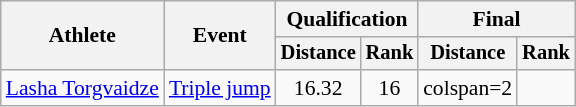<table class="wikitable" style="font-size:90%">
<tr>
<th rowspan=2>Athlete</th>
<th rowspan=2>Event</th>
<th colspan=2>Qualification</th>
<th colspan=2>Final</th>
</tr>
<tr style="font-size:95%">
<th>Distance</th>
<th>Rank</th>
<th>Distance</th>
<th>Rank</th>
</tr>
<tr align="center">
<td align=left><a href='#'>Lasha Torgvaidze</a></td>
<td style="text-align:left;"><a href='#'>Triple jump</a></td>
<td>16.32</td>
<td>16</td>
<td>colspan=2 </td>
</tr>
</table>
